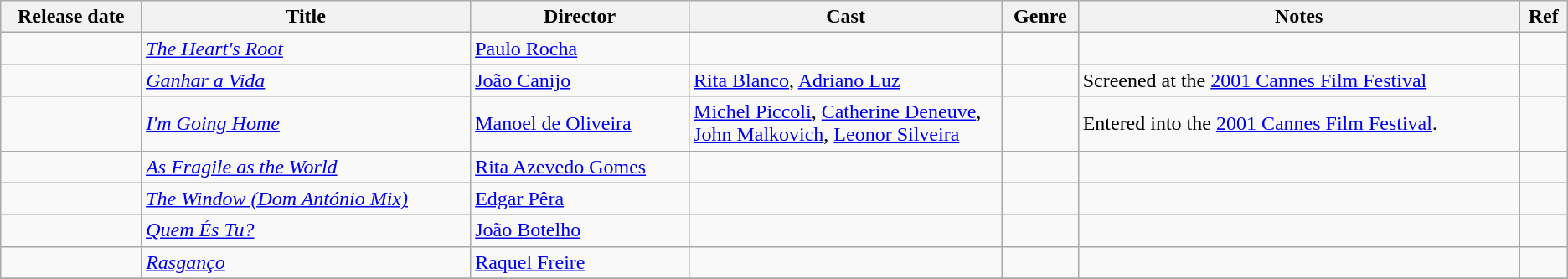<table class="wikitable sortable">
<tr>
<th>Release date</th>
<th>Title</th>
<th>Director</th>
<th style="width:20%;">Cast</th>
<th>Genre</th>
<th>Notes</th>
<th>Ref</th>
</tr>
<tr>
<td></td>
<td><em><a href='#'>The Heart's Root</a></em></td>
<td><a href='#'>Paulo Rocha</a></td>
<td></td>
<td></td>
<td></td>
<td></td>
</tr>
<tr>
<td></td>
<td><em><a href='#'>Ganhar a Vida</a></em></td>
<td><a href='#'>João Canijo</a></td>
<td><a href='#'>Rita Blanco</a>, <a href='#'>Adriano Luz</a></td>
<td></td>
<td>Screened at the <a href='#'>2001 Cannes Film Festival</a></td>
<td></td>
</tr>
<tr>
<td></td>
<td><em><a href='#'>I'm Going Home</a></em></td>
<td><a href='#'>Manoel de Oliveira</a></td>
<td><a href='#'>Michel Piccoli</a>, <a href='#'>Catherine Deneuve</a>, <a href='#'>John Malkovich</a>, <a href='#'>Leonor Silveira</a></td>
<td></td>
<td>Entered into the <a href='#'>2001 Cannes Film Festival</a>.</td>
<td></td>
</tr>
<tr>
<td></td>
<td><em><a href='#'>As Fragile as the World</a></em></td>
<td><a href='#'>Rita Azevedo Gomes</a></td>
<td></td>
<td></td>
<td></td>
<td></td>
</tr>
<tr>
<td></td>
<td><em><a href='#'>The Window (Dom António Mix)</a></em></td>
<td><a href='#'>Edgar Pêra</a></td>
<td></td>
<td></td>
<td></td>
<td></td>
</tr>
<tr>
<td></td>
<td><em><a href='#'>Quem És Tu?</a></em></td>
<td><a href='#'>João Botelho</a></td>
<td></td>
<td></td>
<td></td>
<td></td>
</tr>
<tr>
<td></td>
<td><em><a href='#'>Rasganço</a></em></td>
<td><a href='#'>Raquel Freire</a></td>
<td></td>
<td></td>
<td></td>
<td></td>
</tr>
<tr>
</tr>
</table>
